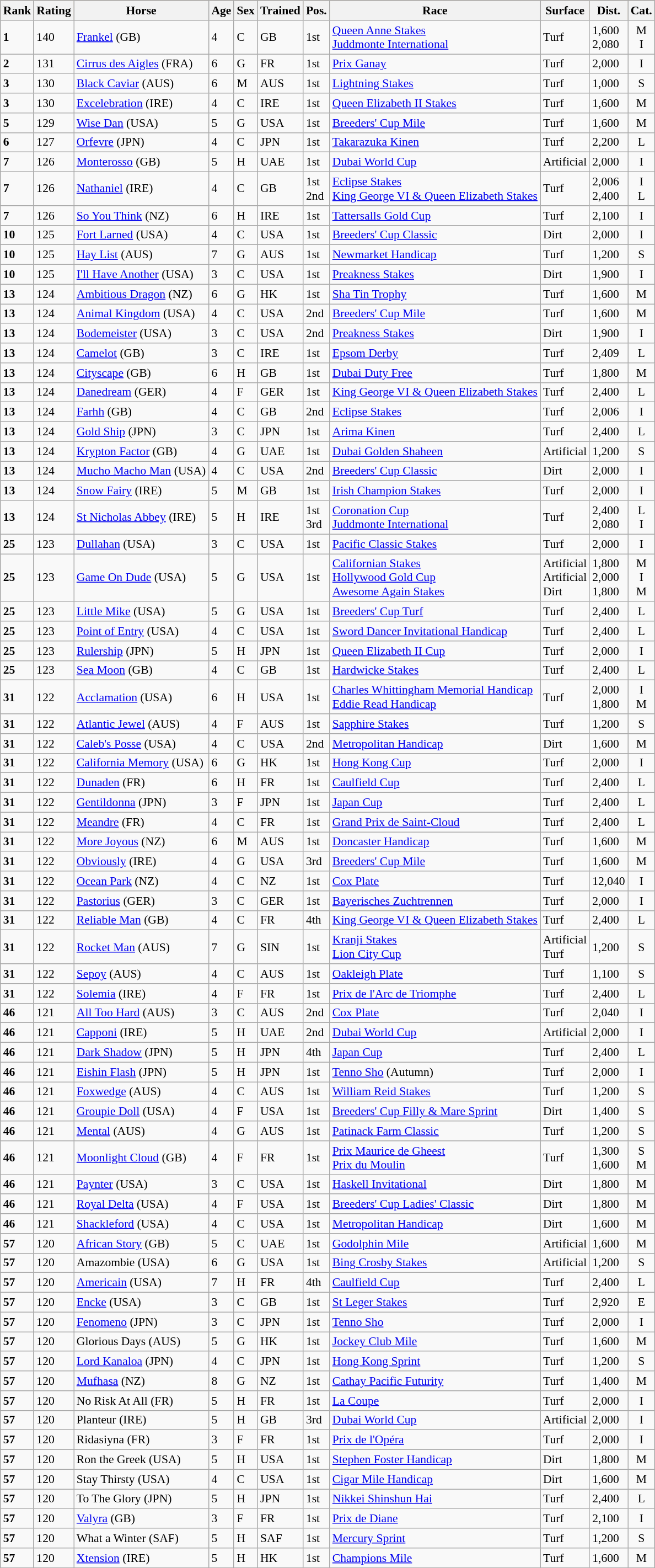<table class="wikitable sortable" style="font-size:90%">
<tr style="background:tan; text-align:center;">
<th><strong>Rank</strong><br></th>
<th><strong>Rating</strong><br></th>
<th><strong>Horse</strong><br></th>
<th><strong>Age</strong><br></th>
<th><strong>Sex</strong><br></th>
<th><strong>Trained</strong><br></th>
<th><strong>Pos.</strong><br></th>
<th><strong>Race</strong><br></th>
<th><strong>Surface</strong><br></th>
<th><strong>Dist.</strong><br></th>
<th><strong>Cat.</strong><br></th>
</tr>
<tr>
<td><strong>1</strong></td>
<td>140</td>
<td><a href='#'>Frankel</a> (GB)</td>
<td>4</td>
<td>C</td>
<td>GB</td>
<td>1st</td>
<td><a href='#'>Queen Anne Stakes</a><br><a href='#'>Juddmonte International</a></td>
<td>Turf</td>
<td>1,600<br>2,080</td>
<td align=center>M<br>I</td>
</tr>
<tr>
<td><strong>2</strong></td>
<td>131</td>
<td><a href='#'>Cirrus des Aigles</a> (FRA)</td>
<td>6</td>
<td>G</td>
<td>FR</td>
<td>1st</td>
<td><a href='#'>Prix Ganay</a></td>
<td>Turf</td>
<td>2,000</td>
<td align=center>I</td>
</tr>
<tr>
<td><strong>3</strong></td>
<td>130</td>
<td><a href='#'>Black Caviar</a> (AUS)</td>
<td>6</td>
<td>M</td>
<td>AUS</td>
<td>1st</td>
<td><a href='#'>Lightning Stakes</a></td>
<td>Turf</td>
<td>1,000</td>
<td align=center>S</td>
</tr>
<tr>
<td><strong>3</strong></td>
<td>130</td>
<td><a href='#'>Excelebration</a> (IRE)</td>
<td>4</td>
<td>C</td>
<td>IRE</td>
<td>1st</td>
<td><a href='#'>Queen Elizabeth II Stakes</a></td>
<td>Turf</td>
<td>1,600</td>
<td align=center>M</td>
</tr>
<tr>
<td><strong>5</strong></td>
<td>129</td>
<td><a href='#'>Wise Dan</a> (USA)</td>
<td>5</td>
<td>G</td>
<td>USA</td>
<td>1st</td>
<td><a href='#'>Breeders' Cup Mile</a></td>
<td>Turf</td>
<td>1,600</td>
<td align=center>M</td>
</tr>
<tr>
<td><strong>6</strong></td>
<td>127</td>
<td><a href='#'>Orfevre</a> (JPN)</td>
<td>4</td>
<td>C</td>
<td>JPN</td>
<td>1st</td>
<td><a href='#'>Takarazuka Kinen</a></td>
<td>Turf</td>
<td>2,200</td>
<td align=center>L</td>
</tr>
<tr>
<td><strong>7</strong></td>
<td>126</td>
<td><a href='#'>Monterosso</a> (GB)</td>
<td>5</td>
<td>H</td>
<td>UAE</td>
<td>1st</td>
<td><a href='#'>Dubai World Cup</a></td>
<td>Artificial</td>
<td>2,000</td>
<td align=center>I</td>
</tr>
<tr>
<td><strong>7</strong></td>
<td>126</td>
<td><a href='#'>Nathaniel</a> (IRE)</td>
<td>4</td>
<td>C</td>
<td>GB</td>
<td>1st<br>2nd</td>
<td><a href='#'>Eclipse Stakes</a><br><a href='#'>King George VI & Queen Elizabeth Stakes</a></td>
<td>Turf</td>
<td>2,006<br>2,400</td>
<td align=center>I<br>L</td>
</tr>
<tr>
<td><strong>7</strong></td>
<td>126</td>
<td><a href='#'>So You Think</a> (NZ)</td>
<td>6</td>
<td>H</td>
<td>IRE</td>
<td>1st</td>
<td><a href='#'>Tattersalls Gold Cup</a></td>
<td>Turf</td>
<td>2,100</td>
<td align=center>I</td>
</tr>
<tr>
<td><strong>10</strong></td>
<td>125</td>
<td><a href='#'>Fort Larned</a> (USA)</td>
<td>4</td>
<td>C</td>
<td>USA</td>
<td>1st</td>
<td><a href='#'>Breeders' Cup Classic</a></td>
<td>Dirt</td>
<td>2,000</td>
<td align=center>I</td>
</tr>
<tr>
<td><strong>10</strong></td>
<td>125</td>
<td><a href='#'>Hay List</a> (AUS)</td>
<td>7</td>
<td>G</td>
<td>AUS</td>
<td>1st</td>
<td><a href='#'>Newmarket Handicap</a></td>
<td>Turf</td>
<td>1,200</td>
<td align=center>S</td>
</tr>
<tr>
<td><strong>10</strong></td>
<td>125</td>
<td><a href='#'>I'll Have Another</a> (USA)</td>
<td>3</td>
<td>C</td>
<td>USA</td>
<td>1st</td>
<td><a href='#'>Preakness Stakes</a></td>
<td>Dirt</td>
<td>1,900</td>
<td align=center>I</td>
</tr>
<tr>
<td><strong>13</strong></td>
<td>124</td>
<td><a href='#'>Ambitious Dragon</a> (NZ)</td>
<td>6</td>
<td>G</td>
<td>HK</td>
<td>1st</td>
<td><a href='#'>Sha Tin Trophy</a></td>
<td>Turf</td>
<td>1,600</td>
<td align=center>M</td>
</tr>
<tr>
<td><strong>13</strong></td>
<td>124</td>
<td><a href='#'>Animal Kingdom</a> (USA)</td>
<td>4</td>
<td>C</td>
<td>USA</td>
<td>2nd</td>
<td><a href='#'>Breeders' Cup Mile</a></td>
<td>Turf</td>
<td>1,600</td>
<td align=center>M</td>
</tr>
<tr>
<td><strong>13</strong></td>
<td>124</td>
<td><a href='#'>Bodemeister</a> (USA)</td>
<td>3</td>
<td>C</td>
<td>USA</td>
<td>2nd</td>
<td><a href='#'>Preakness Stakes</a></td>
<td>Dirt</td>
<td>1,900</td>
<td align=center>I</td>
</tr>
<tr>
<td><strong>13</strong></td>
<td>124</td>
<td><a href='#'>Camelot</a> (GB)</td>
<td>3</td>
<td>C</td>
<td>IRE</td>
<td>1st</td>
<td><a href='#'>Epsom Derby</a></td>
<td>Turf</td>
<td>2,409</td>
<td align=center>L</td>
</tr>
<tr>
<td><strong>13</strong></td>
<td>124</td>
<td><a href='#'>Cityscape</a> (GB)</td>
<td>6</td>
<td>H</td>
<td>GB</td>
<td>1st</td>
<td><a href='#'>Dubai Duty Free</a></td>
<td>Turf</td>
<td>1,800</td>
<td align=center>M</td>
</tr>
<tr>
<td><strong>13</strong></td>
<td>124</td>
<td><a href='#'>Danedream</a> (GER)</td>
<td>4</td>
<td>F</td>
<td>GER</td>
<td>1st</td>
<td><a href='#'>King George VI & Queen Elizabeth Stakes</a></td>
<td>Turf</td>
<td>2,400</td>
<td align=center>L</td>
</tr>
<tr>
<td><strong>13</strong></td>
<td>124</td>
<td><a href='#'>Farhh</a> (GB)</td>
<td>4</td>
<td>C</td>
<td>GB</td>
<td>2nd</td>
<td><a href='#'>Eclipse Stakes</a></td>
<td>Turf</td>
<td>2,006</td>
<td align=center>I</td>
</tr>
<tr>
<td><strong>13</strong></td>
<td>124</td>
<td><a href='#'>Gold Ship</a> (JPN)</td>
<td>3</td>
<td>C</td>
<td>JPN</td>
<td>1st</td>
<td><a href='#'>Arima Kinen</a></td>
<td>Turf</td>
<td>2,400</td>
<td align=center>L</td>
</tr>
<tr>
<td><strong>13</strong></td>
<td>124</td>
<td><a href='#'>Krypton Factor</a> (GB)</td>
<td>4</td>
<td>G</td>
<td>UAE</td>
<td>1st</td>
<td><a href='#'>Dubai Golden Shaheen</a></td>
<td>Artificial</td>
<td>1,200</td>
<td align=center>S</td>
</tr>
<tr>
<td><strong>13</strong></td>
<td>124</td>
<td><a href='#'>Mucho Macho Man</a> (USA)</td>
<td>4</td>
<td>C</td>
<td>USA</td>
<td>2nd</td>
<td><a href='#'>Breeders' Cup Classic</a></td>
<td>Dirt</td>
<td>2,000</td>
<td align=center>I</td>
</tr>
<tr>
<td><strong>13</strong></td>
<td>124</td>
<td><a href='#'>Snow Fairy</a> (IRE)</td>
<td>5</td>
<td>M</td>
<td>GB</td>
<td>1st</td>
<td><a href='#'>Irish Champion Stakes</a></td>
<td>Turf</td>
<td>2,000</td>
<td align=center>I</td>
</tr>
<tr>
<td><strong>13</strong></td>
<td>124</td>
<td><a href='#'>St Nicholas Abbey</a> (IRE)</td>
<td>5</td>
<td>H</td>
<td>IRE</td>
<td>1st<br>3rd</td>
<td><a href='#'>Coronation Cup</a><br><a href='#'>Juddmonte International</a></td>
<td>Turf</td>
<td>2,400<br>2,080</td>
<td align=center>L<br>I</td>
</tr>
<tr>
<td><strong>25</strong></td>
<td>123</td>
<td><a href='#'>Dullahan</a> (USA)</td>
<td>3</td>
<td>C</td>
<td>USA</td>
<td>1st</td>
<td><a href='#'>Pacific Classic Stakes</a></td>
<td>Turf</td>
<td>2,000</td>
<td align=center>I</td>
</tr>
<tr>
<td><strong>25</strong></td>
<td>123</td>
<td><a href='#'>Game On Dude</a> (USA)</td>
<td>5</td>
<td>G</td>
<td>USA</td>
<td>1st</td>
<td><a href='#'>Californian Stakes</a><br><a href='#'>Hollywood Gold Cup</a><br><a href='#'>Awesome Again Stakes</a></td>
<td>Artificial<br>Artificial<br>Dirt</td>
<td>1,800<br>2,000<br>1,800</td>
<td align=center>M<br>I<br>M</td>
</tr>
<tr>
<td><strong>25</strong></td>
<td>123</td>
<td><a href='#'>Little Mike</a> (USA)</td>
<td>5</td>
<td>G</td>
<td>USA</td>
<td>1st</td>
<td><a href='#'>Breeders' Cup Turf</a></td>
<td>Turf</td>
<td>2,400</td>
<td align=center>L</td>
</tr>
<tr>
<td><strong>25</strong></td>
<td>123</td>
<td><a href='#'>Point of Entry</a> (USA)</td>
<td>4</td>
<td>C</td>
<td>USA</td>
<td>1st</td>
<td><a href='#'>Sword Dancer Invitational Handicap</a></td>
<td>Turf</td>
<td>2,400</td>
<td align=center>L</td>
</tr>
<tr>
<td><strong>25</strong></td>
<td>123</td>
<td><a href='#'>Rulership</a> (JPN)</td>
<td>5</td>
<td>H</td>
<td>JPN</td>
<td>1st</td>
<td><a href='#'>Queen Elizabeth II Cup</a></td>
<td>Turf</td>
<td>2,000</td>
<td align=center>I</td>
</tr>
<tr>
<td><strong>25</strong></td>
<td>123</td>
<td><a href='#'>Sea Moon</a> (GB)</td>
<td>4</td>
<td>C</td>
<td>GB</td>
<td>1st</td>
<td><a href='#'>Hardwicke Stakes</a></td>
<td>Turf</td>
<td>2,400</td>
<td align=center>L</td>
</tr>
<tr>
<td><strong>31</strong></td>
<td>122</td>
<td><a href='#'>Acclamation</a> (USA)</td>
<td>6</td>
<td>H</td>
<td>USA</td>
<td>1st</td>
<td><a href='#'>Charles Whittingham Memorial Handicap</a><br><a href='#'>Eddie Read Handicap</a></td>
<td>Turf</td>
<td>2,000<br>1,800</td>
<td align=center>I<br>M</td>
</tr>
<tr>
<td><strong>31</strong></td>
<td>122</td>
<td><a href='#'>Atlantic Jewel</a> (AUS)</td>
<td>4</td>
<td>F</td>
<td>AUS</td>
<td>1st</td>
<td><a href='#'>Sapphire Stakes</a></td>
<td>Turf</td>
<td>1,200</td>
<td align=center>S</td>
</tr>
<tr>
<td><strong>31</strong></td>
<td>122</td>
<td><a href='#'>Caleb's Posse</a> (USA)</td>
<td>4</td>
<td>C</td>
<td>USA</td>
<td>2nd</td>
<td><a href='#'>Metropolitan Handicap</a></td>
<td>Dirt</td>
<td>1,600</td>
<td align=center>M</td>
</tr>
<tr>
<td><strong>31</strong></td>
<td>122</td>
<td><a href='#'>California Memory</a> (USA)</td>
<td>6</td>
<td>G</td>
<td>HK</td>
<td>1st</td>
<td><a href='#'>Hong Kong Cup</a></td>
<td>Turf</td>
<td>2,000</td>
<td align=center>I</td>
</tr>
<tr>
<td><strong>31</strong></td>
<td>122</td>
<td><a href='#'>Dunaden</a> (FR)</td>
<td>6</td>
<td>H</td>
<td>FR</td>
<td>1st</td>
<td><a href='#'>Caulfield Cup</a></td>
<td>Turf</td>
<td>2,400</td>
<td align=center>L</td>
</tr>
<tr>
<td><strong>31</strong></td>
<td>122</td>
<td><a href='#'>Gentildonna</a> (JPN)</td>
<td>3</td>
<td>F</td>
<td>JPN</td>
<td>1st</td>
<td><a href='#'>Japan Cup</a></td>
<td>Turf</td>
<td>2,400</td>
<td align=center>L</td>
</tr>
<tr>
<td><strong>31</strong></td>
<td>122</td>
<td><a href='#'>Meandre</a> (FR)</td>
<td>4</td>
<td>C</td>
<td>FR</td>
<td>1st</td>
<td><a href='#'>Grand Prix de Saint-Cloud</a></td>
<td>Turf</td>
<td>2,400</td>
<td align=center>L</td>
</tr>
<tr>
<td><strong>31</strong></td>
<td>122</td>
<td><a href='#'>More Joyous</a> (NZ)</td>
<td>6</td>
<td>M</td>
<td>AUS</td>
<td>1st</td>
<td><a href='#'>Doncaster Handicap</a></td>
<td>Turf</td>
<td>1,600</td>
<td align=center>M</td>
</tr>
<tr>
<td><strong>31</strong></td>
<td>122</td>
<td><a href='#'>Obviously</a> (IRE)</td>
<td>4</td>
<td>G</td>
<td>USA</td>
<td>3rd</td>
<td><a href='#'>Breeders' Cup Mile</a></td>
<td>Turf</td>
<td>1,600</td>
<td align=center>M</td>
</tr>
<tr>
<td><strong>31</strong></td>
<td>122</td>
<td><a href='#'>Ocean Park</a> (NZ)</td>
<td>4</td>
<td>C</td>
<td>NZ</td>
<td>1st</td>
<td><a href='#'>Cox Plate</a></td>
<td>Turf</td>
<td>12,040</td>
<td align=center>I</td>
</tr>
<tr>
<td><strong>31</strong></td>
<td>122</td>
<td><a href='#'>Pastorius</a> (GER)</td>
<td>3</td>
<td>C</td>
<td>GER</td>
<td>1st</td>
<td><a href='#'>Bayerisches Zuchtrennen</a></td>
<td>Turf</td>
<td>2,000</td>
<td align=center>I</td>
</tr>
<tr>
<td><strong>31</strong></td>
<td>122</td>
<td><a href='#'>Reliable Man</a> (GB)</td>
<td>4</td>
<td>C</td>
<td>FR</td>
<td>4th</td>
<td><a href='#'>King George VI & Queen Elizabeth Stakes</a></td>
<td>Turf</td>
<td>2,400</td>
<td align=center>L</td>
</tr>
<tr>
<td><strong>31</strong></td>
<td>122</td>
<td><a href='#'>Rocket Man</a> (AUS)</td>
<td>7</td>
<td>G</td>
<td>SIN</td>
<td>1st</td>
<td><a href='#'>Kranji Stakes</a><br><a href='#'>Lion City Cup</a></td>
<td>Artificial<br>Turf</td>
<td>1,200</td>
<td align=center>S</td>
</tr>
<tr>
<td><strong>31</strong></td>
<td>122</td>
<td><a href='#'>Sepoy</a> (AUS)</td>
<td>4</td>
<td>C</td>
<td>AUS</td>
<td>1st</td>
<td><a href='#'>Oakleigh Plate</a></td>
<td>Turf</td>
<td>1,100</td>
<td align=center>S</td>
</tr>
<tr>
<td><strong>31</strong></td>
<td>122</td>
<td><a href='#'>Solemia</a> (IRE)</td>
<td>4</td>
<td>F</td>
<td>FR</td>
<td>1st</td>
<td><a href='#'>Prix de l'Arc de Triomphe</a></td>
<td>Turf</td>
<td>2,400</td>
<td align=center>L</td>
</tr>
<tr>
<td><strong>46</strong></td>
<td>121</td>
<td><a href='#'>All Too Hard</a> (AUS)</td>
<td>3</td>
<td>C</td>
<td>AUS</td>
<td>2nd</td>
<td><a href='#'>Cox Plate</a></td>
<td>Turf</td>
<td>2,040</td>
<td align=center>I</td>
</tr>
<tr>
<td><strong>46</strong></td>
<td>121</td>
<td><a href='#'>Capponi</a> (IRE)</td>
<td>5</td>
<td>H</td>
<td>UAE</td>
<td>2nd</td>
<td><a href='#'>Dubai World Cup</a></td>
<td>Artificial</td>
<td>2,000</td>
<td align=center>I</td>
</tr>
<tr>
<td><strong>46</strong></td>
<td>121</td>
<td><a href='#'>Dark Shadow</a> (JPN)</td>
<td>5</td>
<td>H</td>
<td>JPN</td>
<td>4th</td>
<td><a href='#'>Japan Cup</a></td>
<td>Turf</td>
<td>2,400</td>
<td align=center>L</td>
</tr>
<tr>
<td><strong>46</strong></td>
<td>121</td>
<td><a href='#'>Eishin Flash</a> (JPN)</td>
<td>5</td>
<td>H</td>
<td>JPN</td>
<td>1st</td>
<td><a href='#'>Tenno Sho</a> (Autumn)</td>
<td>Turf</td>
<td>2,000</td>
<td align=center>I</td>
</tr>
<tr>
<td><strong>46</strong></td>
<td>121</td>
<td><a href='#'>Foxwedge</a> (AUS)</td>
<td>4</td>
<td>C</td>
<td>AUS</td>
<td>1st</td>
<td><a href='#'>William Reid Stakes</a></td>
<td>Turf</td>
<td>1,200</td>
<td align=center>S</td>
</tr>
<tr>
<td><strong>46</strong></td>
<td>121</td>
<td><a href='#'>Groupie Doll</a> (USA)</td>
<td>4</td>
<td>F</td>
<td>USA</td>
<td>1st</td>
<td><a href='#'>Breeders' Cup Filly & Mare Sprint</a></td>
<td>Dirt</td>
<td>1,400</td>
<td align=center>S</td>
</tr>
<tr>
<td><strong>46</strong></td>
<td>121</td>
<td><a href='#'>Mental</a> (AUS)</td>
<td>4</td>
<td>G</td>
<td>AUS</td>
<td>1st</td>
<td><a href='#'>Patinack Farm Classic</a></td>
<td>Turf</td>
<td>1,200</td>
<td align=center>S</td>
</tr>
<tr>
<td><strong>46</strong></td>
<td>121</td>
<td><a href='#'>Moonlight Cloud</a> (GB)</td>
<td>4</td>
<td>F</td>
<td>FR</td>
<td>1st</td>
<td><a href='#'>Prix Maurice de Gheest</a><br><a href='#'>Prix du Moulin</a></td>
<td>Turf</td>
<td>1,300<br>1,600</td>
<td align=center>S<br>M</td>
</tr>
<tr>
<td><strong>46</strong></td>
<td>121</td>
<td><a href='#'>Paynter</a> (USA)</td>
<td>3</td>
<td>C</td>
<td>USA</td>
<td>1st</td>
<td><a href='#'>Haskell Invitational</a></td>
<td>Dirt</td>
<td>1,800</td>
<td align=center>M</td>
</tr>
<tr>
<td><strong>46</strong></td>
<td>121</td>
<td><a href='#'>Royal Delta</a> (USA)</td>
<td>4</td>
<td>F</td>
<td>USA</td>
<td>1st</td>
<td><a href='#'>Breeders' Cup Ladies' Classic</a></td>
<td>Dirt</td>
<td>1,800</td>
<td align=center>M</td>
</tr>
<tr>
<td><strong>46</strong></td>
<td>121</td>
<td><a href='#'>Shackleford</a> (USA)</td>
<td>4</td>
<td>C</td>
<td>USA</td>
<td>1st</td>
<td><a href='#'>Metropolitan Handicap</a></td>
<td>Dirt</td>
<td>1,600</td>
<td align=center>M</td>
</tr>
<tr>
<td><strong>57</strong></td>
<td>120</td>
<td><a href='#'>African Story</a> (GB)</td>
<td>5</td>
<td>C</td>
<td>UAE</td>
<td>1st</td>
<td><a href='#'>Godolphin Mile</a></td>
<td>Artificial</td>
<td>1,600</td>
<td align=center>M</td>
</tr>
<tr>
<td><strong>57</strong></td>
<td>120</td>
<td>Amazombie (USA)</td>
<td>6</td>
<td>G</td>
<td>USA</td>
<td>1st</td>
<td><a href='#'>Bing Crosby Stakes</a></td>
<td>Artificial</td>
<td>1,200</td>
<td align=center>S</td>
</tr>
<tr>
<td><strong>57</strong></td>
<td>120</td>
<td><a href='#'>Americain</a> (USA)</td>
<td>7</td>
<td>H</td>
<td>FR</td>
<td>4th</td>
<td><a href='#'>Caulfield Cup</a></td>
<td>Turf</td>
<td>2,400</td>
<td align=center>L</td>
</tr>
<tr>
<td><strong>57</strong></td>
<td>120</td>
<td><a href='#'>Encke</a> (USA)</td>
<td>3</td>
<td>C</td>
<td>GB</td>
<td>1st</td>
<td><a href='#'>St Leger Stakes</a></td>
<td>Turf</td>
<td>2,920</td>
<td align=center>E</td>
</tr>
<tr>
<td><strong>57</strong></td>
<td>120</td>
<td><a href='#'>Fenomeno</a> (JPN)</td>
<td>3</td>
<td>C</td>
<td>JPN</td>
<td>1st</td>
<td><a href='#'>Tenno Sho</a></td>
<td>Turf</td>
<td>2,000</td>
<td align=center>I</td>
</tr>
<tr>
<td><strong>57</strong></td>
<td>120</td>
<td>Glorious Days (AUS)</td>
<td>5</td>
<td>G</td>
<td>HK</td>
<td>1st</td>
<td><a href='#'>Jockey Club Mile</a></td>
<td>Turf</td>
<td>1,600</td>
<td align=center>M</td>
</tr>
<tr>
<td><strong>57</strong></td>
<td>120</td>
<td><a href='#'>Lord Kanaloa</a> (JPN)</td>
<td>4</td>
<td>C</td>
<td>JPN</td>
<td>1st</td>
<td><a href='#'>Hong Kong Sprint</a></td>
<td>Turf</td>
<td>1,200</td>
<td align=center>S</td>
</tr>
<tr>
<td><strong>57</strong></td>
<td>120</td>
<td><a href='#'>Mufhasa</a> (NZ)</td>
<td>8</td>
<td>G</td>
<td>NZ</td>
<td>1st</td>
<td><a href='#'>Cathay Pacific Futurity</a></td>
<td>Turf</td>
<td>1,400</td>
<td align=center>M</td>
</tr>
<tr>
<td><strong>57</strong></td>
<td>120</td>
<td>No Risk At All (FR)</td>
<td>5</td>
<td>H</td>
<td>FR</td>
<td>1st</td>
<td><a href='#'>La Coupe</a></td>
<td>Turf</td>
<td>2,000</td>
<td align=center>I</td>
</tr>
<tr>
<td><strong>57</strong></td>
<td>120</td>
<td>Planteur (IRE)</td>
<td>5</td>
<td>H</td>
<td>GB</td>
<td>3rd</td>
<td><a href='#'>Dubai World Cup</a></td>
<td>Artificial</td>
<td>2,000</td>
<td align=center>I</td>
</tr>
<tr>
<td><strong>57</strong></td>
<td>120</td>
<td>Ridasiyna (FR)</td>
<td>3</td>
<td>F</td>
<td>FR</td>
<td>1st</td>
<td><a href='#'>Prix de l'Opéra</a></td>
<td>Turf</td>
<td>2,000</td>
<td align=center>I</td>
</tr>
<tr>
<td><strong>57</strong></td>
<td>120</td>
<td>Ron the Greek (USA)</td>
<td>5</td>
<td>H</td>
<td>USA</td>
<td>1st</td>
<td><a href='#'>Stephen Foster Handicap</a></td>
<td>Dirt</td>
<td>1,800</td>
<td align=center>M</td>
</tr>
<tr>
<td><strong>57</strong></td>
<td>120</td>
<td>Stay Thirsty (USA)</td>
<td>4</td>
<td>C</td>
<td>USA</td>
<td>1st</td>
<td><a href='#'>Cigar Mile Handicap</a></td>
<td>Dirt</td>
<td>1,600</td>
<td align=center>M</td>
</tr>
<tr>
<td><strong>57</strong></td>
<td>120</td>
<td>To The Glory (JPN)</td>
<td>5</td>
<td>H</td>
<td>JPN</td>
<td>1st</td>
<td><a href='#'>Nikkei Shinshun Hai</a></td>
<td>Turf</td>
<td>2,400</td>
<td align=center>L</td>
</tr>
<tr>
<td><strong>57</strong></td>
<td>120</td>
<td><a href='#'>Valyra</a> (GB)</td>
<td>3</td>
<td>F</td>
<td>FR</td>
<td>1st</td>
<td><a href='#'>Prix de Diane</a></td>
<td>Turf</td>
<td>2,100</td>
<td align=center>I</td>
</tr>
<tr>
<td><strong>57</strong></td>
<td>120</td>
<td>What a Winter (SAF)</td>
<td>5</td>
<td>H</td>
<td>SAF</td>
<td>1st</td>
<td><a href='#'>Mercury Sprint</a></td>
<td>Turf</td>
<td>1,200</td>
<td align=center>S</td>
</tr>
<tr>
<td><strong>57</strong></td>
<td>120</td>
<td><a href='#'>Xtension</a> (IRE)</td>
<td>5</td>
<td>H</td>
<td>HK</td>
<td>1st</td>
<td><a href='#'>Champions Mile</a></td>
<td>Turf</td>
<td>1,600</td>
<td align=center>M</td>
</tr>
</table>
